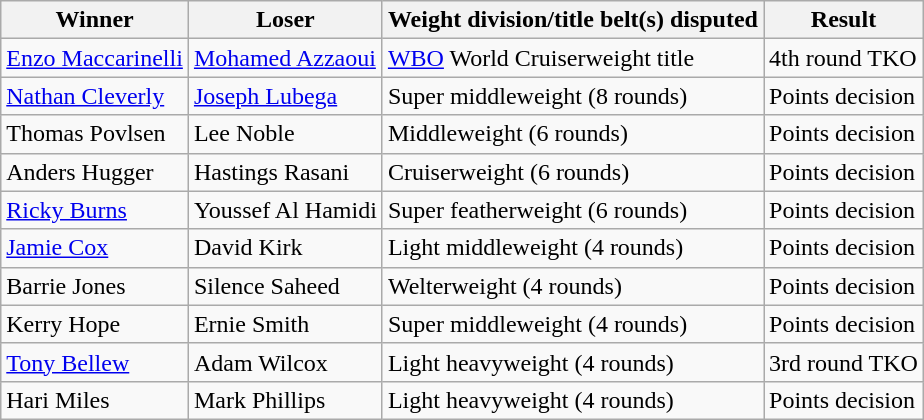<table class=wikitable>
<tr>
<th>Winner</th>
<th>Loser</th>
<th>Weight division/title belt(s) disputed</th>
<th>Result</th>
</tr>
<tr>
<td> <a href='#'>Enzo Maccarinelli</a></td>
<td> <a href='#'>Mohamed Azzaoui</a></td>
<td><a href='#'>WBO</a> World Cruiserweight title</td>
<td>4th round TKO</td>
</tr>
<tr>
<td> <a href='#'>Nathan Cleverly</a></td>
<td> <a href='#'>Joseph Lubega</a></td>
<td>Super middleweight (8 rounds)</td>
<td>Points decision</td>
</tr>
<tr>
<td> Thomas Povlsen</td>
<td> Lee Noble</td>
<td>Middleweight (6 rounds)</td>
<td>Points decision</td>
</tr>
<tr>
<td> Anders Hugger</td>
<td> Hastings Rasani</td>
<td>Cruiserweight (6 rounds)</td>
<td>Points decision</td>
</tr>
<tr>
<td> <a href='#'>Ricky Burns</a></td>
<td> Youssef Al Hamidi</td>
<td>Super featherweight (6 rounds)</td>
<td>Points decision</td>
</tr>
<tr>
<td> <a href='#'>Jamie Cox</a></td>
<td> David Kirk</td>
<td>Light middleweight (4 rounds)</td>
<td>Points decision</td>
</tr>
<tr>
<td> Barrie Jones</td>
<td> Silence Saheed</td>
<td>Welterweight (4 rounds)</td>
<td>Points decision</td>
</tr>
<tr>
<td> Kerry Hope</td>
<td> Ernie Smith</td>
<td>Super middleweight (4 rounds)</td>
<td>Points decision</td>
</tr>
<tr>
<td> <a href='#'>Tony Bellew</a></td>
<td> Adam Wilcox</td>
<td>Light heavyweight (4 rounds)</td>
<td>3rd round TKO</td>
</tr>
<tr>
<td> Hari Miles</td>
<td> Mark Phillips</td>
<td>Light heavyweight (4 rounds)</td>
<td>Points decision</td>
</tr>
</table>
